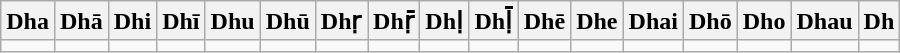<table class=wikitable>
<tr>
<th>Dha</th>
<th>Dhā</th>
<th>Dhi</th>
<th>Dhī</th>
<th>Dhu</th>
<th>Dhū</th>
<th>Dhṛ</th>
<th>Dhṝ</th>
<th>Dhḷ</th>
<th>Dhḹ</th>
<th>Dhē</th>
<th>Dhe</th>
<th>Dhai</th>
<th>Dhō</th>
<th>Dho</th>
<th>Dhau</th>
<th>Dh</th>
</tr>
<tr>
<td></td>
<td></td>
<td></td>
<td></td>
<td></td>
<td></td>
<td></td>
<td></td>
<td></td>
<td></td>
<td></td>
<td></td>
<td></td>
<td></td>
<td></td>
<td></td>
<td></td>
</tr>
</table>
